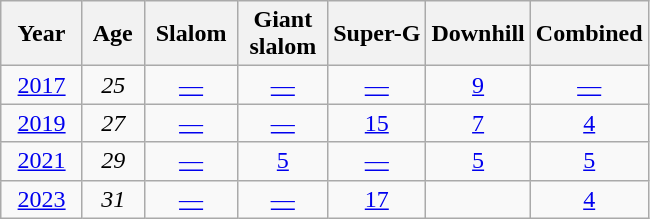<table class=wikitable style="text-align:center">
<tr>
<th>  Year  </th>
<th> Age </th>
<th> Slalom </th>
<th> Giant <br> slalom </th>
<th>Super-G</th>
<th>Downhill</th>
<th>Combined</th>
</tr>
<tr>
<td><a href='#'>2017</a></td>
<td><em>25</em></td>
<td><a href='#'>—</a></td>
<td><a href='#'>—</a></td>
<td><a href='#'>—</a></td>
<td><a href='#'>9</a></td>
<td><a href='#'>—</a></td>
</tr>
<tr>
<td><a href='#'>2019</a></td>
<td><em>27</em></td>
<td><a href='#'>—</a></td>
<td><a href='#'>—</a></td>
<td><a href='#'>15</a></td>
<td><a href='#'>7</a></td>
<td><a href='#'>4</a></td>
</tr>
<tr>
<td><a href='#'>2021</a></td>
<td><em>29</em></td>
<td><a href='#'>—</a></td>
<td><a href='#'>5</a></td>
<td><a href='#'>—</a></td>
<td><a href='#'>5</a></td>
<td><a href='#'>5</a></td>
</tr>
<tr>
<td><a href='#'>2023</a></td>
<td><em>31</em></td>
<td><a href='#'>—</a></td>
<td><a href='#'>—</a></td>
<td><a href='#'>17</a></td>
<td><a href='#'></a></td>
<td><a href='#'>4</a></td>
</tr>
</table>
